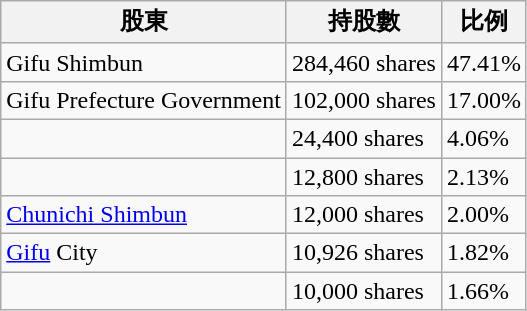<table class="wikitable">
<tr>
<th>股東</th>
<th>持股數</th>
<th>比例</th>
</tr>
<tr>
<td>Gifu Shimbun</td>
<td>284,460 shares</td>
<td>47.41%</td>
</tr>
<tr>
<td>Gifu Prefecture Government</td>
<td>102,000 shares</td>
<td>17.00%</td>
</tr>
<tr>
<td></td>
<td>24,400 shares</td>
<td>4.06%</td>
</tr>
<tr>
<td></td>
<td>12,800 shares</td>
<td>2.13%</td>
</tr>
<tr>
<td><a href='#'>Chunichi Shimbun</a></td>
<td>12,000 shares</td>
<td>2.00%</td>
</tr>
<tr>
<td><a href='#'>Gifu</a> City</td>
<td>10,926 shares</td>
<td>1.82%</td>
</tr>
<tr>
<td></td>
<td>10,000 shares</td>
<td>1.66%</td>
</tr>
</table>
